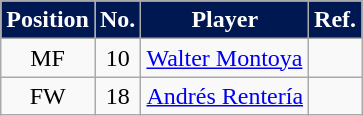<table class="wikitable sortable">
<tr>
<th style="background:#001852; color:white;"><strong>Position</strong></th>
<th style="background:#001852; color:white;"><strong>No.</strong></th>
<th style="background:#001852; color:white;"><strong>Player</strong></th>
<th style="background:#001852; color:white;"><strong>Ref.</strong></th>
</tr>
<tr>
<td style="text-align:center;">MF</td>
<td style="text-align:center;">10</td>
<td style="text-align:left;"> <a href='#'>Walter Montoya</a></td>
<td></td>
</tr>
<tr>
<td style="text-align:center;">FW</td>
<td style="text-align:center;">18</td>
<td style="text-align:left;"> <a href='#'>Andrés Rentería</a></td>
<td></td>
</tr>
</table>
